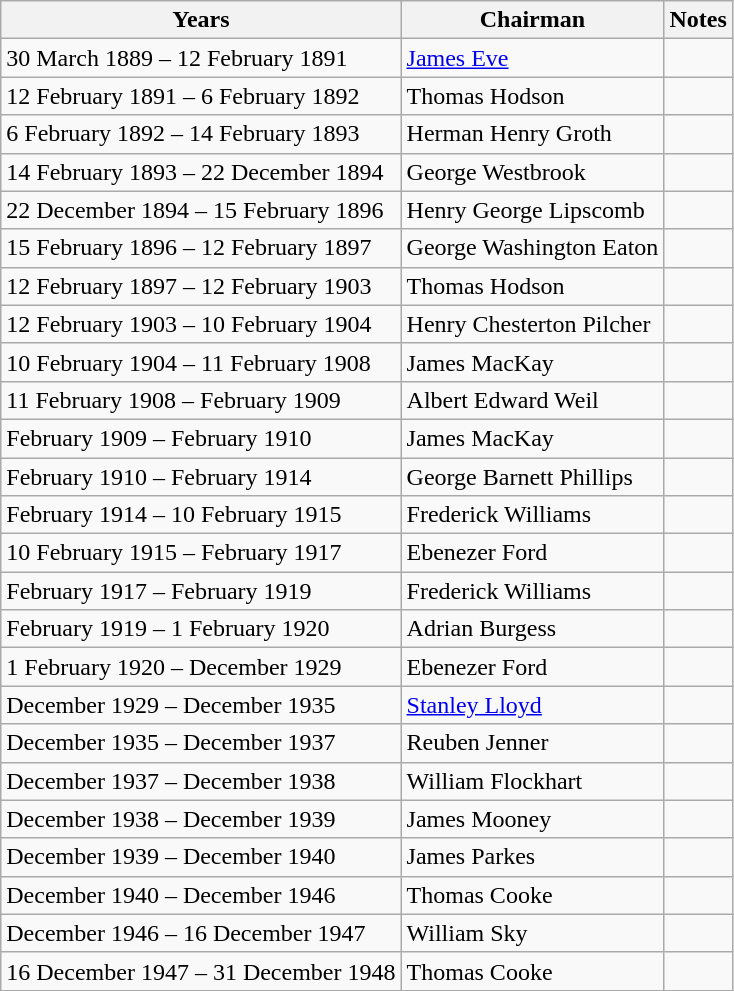<table class="wikitable">
<tr>
<th>Years</th>
<th>Chairman</th>
<th>Notes</th>
</tr>
<tr>
<td>30 March 1889 – 12 February 1891</td>
<td><a href='#'>James Eve</a></td>
<td></td>
</tr>
<tr>
<td>12 February 1891 – 6 February 1892</td>
<td>Thomas Hodson</td>
<td></td>
</tr>
<tr>
<td>6 February 1892 – 14 February 1893</td>
<td>Herman Henry Groth</td>
<td></td>
</tr>
<tr>
<td>14 February 1893 – 22 December 1894</td>
<td>George Westbrook</td>
<td></td>
</tr>
<tr>
<td>22 December 1894 – 15 February 1896</td>
<td>Henry George Lipscomb</td>
<td></td>
</tr>
<tr>
<td>15 February 1896 – 12 February 1897</td>
<td>George Washington Eaton</td>
<td></td>
</tr>
<tr>
<td>12 February 1897 – 12 February 1903</td>
<td>Thomas Hodson</td>
<td></td>
</tr>
<tr>
<td>12 February 1903 – 10 February 1904</td>
<td>Henry Chesterton Pilcher</td>
<td></td>
</tr>
<tr>
<td>10 February 1904 – 11 February 1908</td>
<td>James MacKay</td>
<td></td>
</tr>
<tr>
<td>11 February 1908 – February 1909</td>
<td>Albert Edward Weil</td>
<td></td>
</tr>
<tr>
<td>February 1909 – February 1910</td>
<td>James MacKay</td>
<td></td>
</tr>
<tr>
<td>February 1910 – February 1914</td>
<td>George Barnett Phillips</td>
<td></td>
</tr>
<tr>
<td>February 1914 – 10 February 1915</td>
<td>Frederick Williams</td>
<td></td>
</tr>
<tr>
<td>10 February 1915 – February 1917</td>
<td>Ebenezer Ford</td>
<td></td>
</tr>
<tr>
<td>February 1917 – February 1919</td>
<td>Frederick Williams</td>
<td></td>
</tr>
<tr>
<td>February 1919 – 1 February 1920</td>
<td>Adrian Burgess</td>
<td></td>
</tr>
<tr>
<td>1 February 1920 – December 1929</td>
<td>Ebenezer Ford</td>
<td></td>
</tr>
<tr>
<td>December 1929 – December 1935</td>
<td><a href='#'>Stanley Lloyd</a></td>
<td></td>
</tr>
<tr>
<td>December 1935 – December 1937</td>
<td>Reuben Jenner</td>
<td></td>
</tr>
<tr>
<td>December 1937 – December 1938</td>
<td>William Flockhart</td>
<td></td>
</tr>
<tr>
<td>December 1938 – December 1939</td>
<td>James Mooney</td>
<td></td>
</tr>
<tr>
<td>December 1939 – December 1940</td>
<td>James Parkes</td>
<td></td>
</tr>
<tr>
<td>December 1940 – December 1946</td>
<td>Thomas Cooke</td>
<td></td>
</tr>
<tr>
<td>December 1946 – 16 December 1947</td>
<td>William Sky</td>
<td></td>
</tr>
<tr>
<td>16 December 1947 – 31 December 1948</td>
<td>Thomas Cooke</td>
<td></td>
</tr>
</table>
